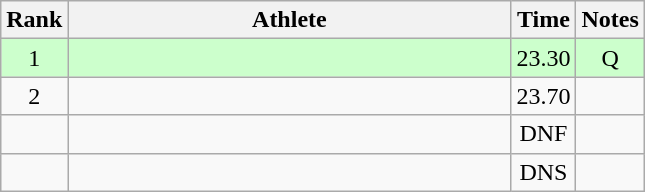<table class="wikitable" style="text-align:center">
<tr>
<th>Rank</th>
<th Style="width:18em">Athlete</th>
<th>Time</th>
<th>Notes</th>
</tr>
<tr style="background:#cfc">
<td>1</td>
<td style="text-align:left"></td>
<td>23.30</td>
<td>Q</td>
</tr>
<tr>
<td>2</td>
<td style="text-align:left"></td>
<td>23.70</td>
<td></td>
</tr>
<tr>
<td></td>
<td style="text-align:left"></td>
<td>DNF</td>
<td></td>
</tr>
<tr>
<td></td>
<td style="text-align:left"></td>
<td>DNS</td>
<td></td>
</tr>
</table>
